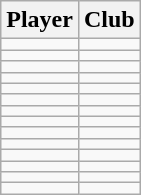<table class="wikitable sortable">
<tr>
<th>Player</th>
<th>Club</th>
</tr>
<tr>
<td></td>
<td></td>
</tr>
<tr>
<td></td>
<td></td>
</tr>
<tr>
<td></td>
<td></td>
</tr>
<tr>
<td></td>
<td></td>
</tr>
<tr>
<td></td>
<td></td>
</tr>
<tr>
<td></td>
<td></td>
</tr>
<tr>
<td></td>
<td></td>
</tr>
<tr>
<td></td>
<td></td>
</tr>
<tr>
<td></td>
<td></td>
</tr>
<tr>
<td></td>
<td></td>
</tr>
<tr>
<td></td>
<td></td>
</tr>
<tr>
<td></td>
<td></td>
</tr>
<tr>
<td></td>
<td></td>
</tr>
<tr>
<td></td>
<td></td>
</tr>
</table>
